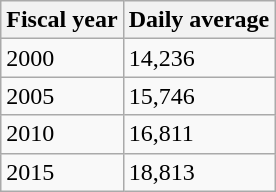<table class="wikitable">
<tr>
<th>Fiscal year</th>
<th>Daily average</th>
</tr>
<tr>
<td>2000</td>
<td>14,236</td>
</tr>
<tr>
<td>2005</td>
<td>15,746</td>
</tr>
<tr>
<td>2010</td>
<td>16,811</td>
</tr>
<tr>
<td>2015</td>
<td>18,813</td>
</tr>
</table>
